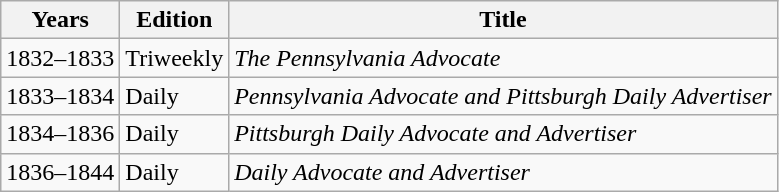<table class="wikitable" style="display:inline-table; margin-right:1.5em">
<tr>
<th>Years</th>
<th>Edition</th>
<th>Title</th>
</tr>
<tr>
<td>1832–1833</td>
<td>Triweekly</td>
<td><em>The Pennsylvania Advocate</em></td>
</tr>
<tr>
<td>1833–1834</td>
<td>Daily</td>
<td><em>Pennsylvania Advocate and Pittsburgh Daily Advertiser</em></td>
</tr>
<tr>
<td>1834–1836</td>
<td>Daily</td>
<td><em>Pittsburgh Daily Advocate and Advertiser</em></td>
</tr>
<tr>
<td>1836–1844</td>
<td>Daily</td>
<td><em>Daily Advocate and Advertiser</em></td>
</tr>
</table>
